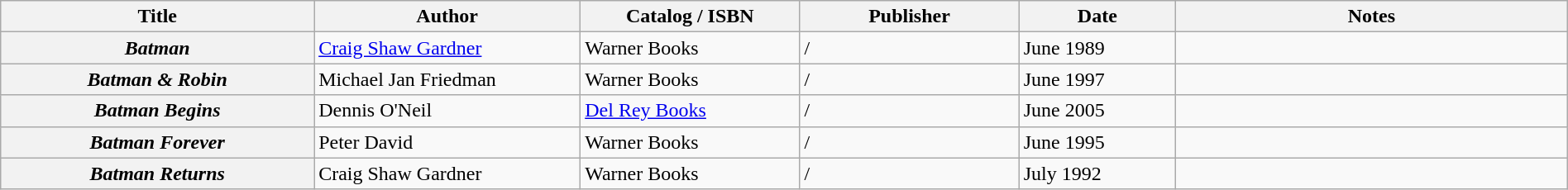<table class="wikitable sortable" style="width:100%;">
<tr>
<th width=20%>Title</th>
<th width=17%>Author</th>
<th width=14%>Catalog / ISBN</th>
<th width=14%>Publisher</th>
<th width=10%>Date</th>
<th width=25%>Notes</th>
</tr>
<tr>
<th><em>Batman</em></th>
<td><a href='#'>Craig Shaw Gardner</a></td>
<td>Warner Books</td>
<td> / </td>
<td>June 1989</td>
<td></td>
</tr>
<tr>
<th><em>Batman & Robin</em></th>
<td>Michael Jan Friedman</td>
<td>Warner Books</td>
<td> / </td>
<td>June 1997</td>
<td></td>
</tr>
<tr>
<th><em>Batman Begins</em></th>
<td>Dennis O'Neil</td>
<td><a href='#'>Del Rey Books</a></td>
<td> / </td>
<td>June 2005</td>
<td></td>
</tr>
<tr>
<th><em>Batman Forever</em></th>
<td>Peter David</td>
<td>Warner Books</td>
<td> / </td>
<td>June 1995</td>
<td></td>
</tr>
<tr>
<th><em>Batman Returns</em></th>
<td>Craig Shaw Gardner</td>
<td>Warner Books</td>
<td> / </td>
<td>July 1992</td>
<td></td>
</tr>
</table>
